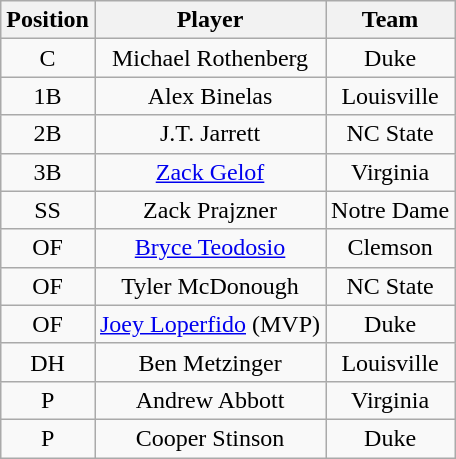<table class="wikitable" style="text-align: center;">
<tr>
<th>Position</th>
<th>Player</th>
<th>Team</th>
</tr>
<tr>
<td>C</td>
<td>Michael Rothenberg</td>
<td>Duke</td>
</tr>
<tr>
<td>1B</td>
<td>Alex Binelas</td>
<td>Louisville</td>
</tr>
<tr>
<td>2B</td>
<td>J.T. Jarrett</td>
<td>NC State</td>
</tr>
<tr>
<td>3B</td>
<td><a href='#'>Zack Gelof</a></td>
<td>Virginia</td>
</tr>
<tr>
<td>SS</td>
<td>Zack Prajzner</td>
<td>Notre Dame</td>
</tr>
<tr>
<td>OF</td>
<td><a href='#'>Bryce Teodosio</a></td>
<td>Clemson</td>
</tr>
<tr>
<td>OF</td>
<td>Tyler McDonough</td>
<td>NC State</td>
</tr>
<tr>
<td>OF</td>
<td><a href='#'>Joey Loperfido</a> (MVP)</td>
<td>Duke</td>
</tr>
<tr>
<td>DH</td>
<td>Ben Metzinger</td>
<td>Louisville</td>
</tr>
<tr>
<td>P</td>
<td>Andrew Abbott</td>
<td>Virginia</td>
</tr>
<tr>
<td>P</td>
<td>Cooper Stinson</td>
<td>Duke</td>
</tr>
</table>
